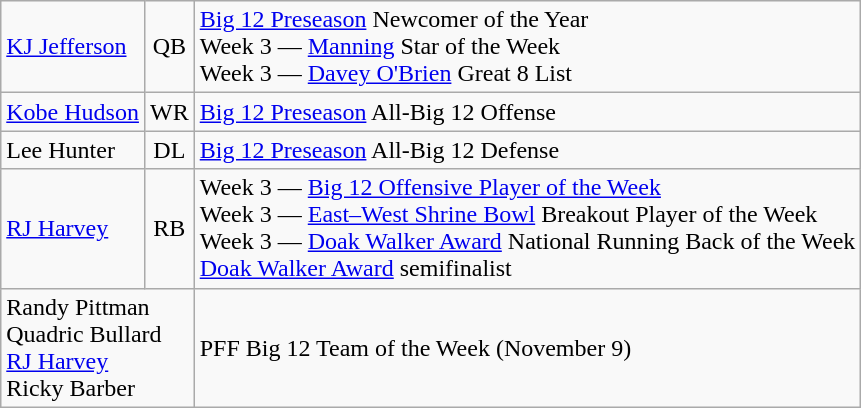<table class="wikitable">
<tr>
<td><a href='#'>KJ Jefferson</a></td>
<td align=center>QB</td>
<td><a href='#'>Big 12 Preseason</a> Newcomer of the Year<br>Week 3 — <a href='#'>Manning</a> Star of the Week<br>Week 3 — <a href='#'>Davey O'Brien</a> Great 8 List</td>
</tr>
<tr>
<td><a href='#'>Kobe Hudson</a></td>
<td align=center>WR</td>
<td><a href='#'>Big 12 Preseason</a> All-Big 12 Offense</td>
</tr>
<tr>
<td>Lee Hunter</td>
<td align=center>DL</td>
<td><a href='#'>Big 12 Preseason</a> All-Big 12 Defense</td>
</tr>
<tr>
<td><a href='#'>RJ Harvey</a></td>
<td align=center>RB</td>
<td>Week 3 — <a href='#'>Big 12 Offensive Player of the Week</a><br>Week 3 — <a href='#'>East–West Shrine Bowl</a> Breakout Player of the Week<br>Week 3 — <a href='#'>Doak Walker Award</a> National Running Back of the Week<br><a href='#'>Doak Walker Award</a> semifinalist</td>
</tr>
<tr>
<td colspan=2>Randy Pittman<br>Quadric Bullard<br><a href='#'>RJ Harvey</a><br>Ricky Barber</td>
<td>PFF Big 12 Team of the Week (November 9)</td>
</tr>
</table>
